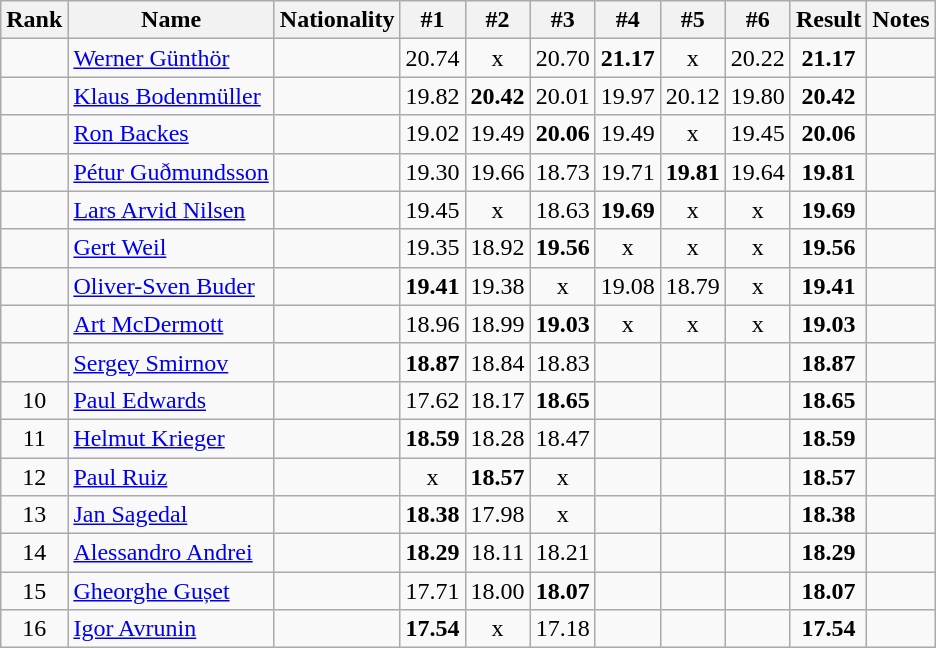<table class="wikitable sortable" style="text-align:center">
<tr>
<th>Rank</th>
<th>Name</th>
<th>Nationality</th>
<th>#1</th>
<th>#2</th>
<th>#3</th>
<th>#4</th>
<th>#5</th>
<th>#6</th>
<th>Result</th>
<th>Notes</th>
</tr>
<tr>
<td></td>
<td align="left"><a href='#'>Werner Günthör</a></td>
<td align=left></td>
<td>20.74</td>
<td>x</td>
<td>20.70</td>
<td><strong>21.17</strong></td>
<td>x</td>
<td>20.22</td>
<td><strong>21.17</strong></td>
<td></td>
</tr>
<tr>
<td></td>
<td align="left"><a href='#'>Klaus Bodenmüller</a></td>
<td align=left></td>
<td>19.82</td>
<td><strong>20.42</strong></td>
<td>20.01</td>
<td>19.97</td>
<td>20.12</td>
<td>19.80</td>
<td><strong>20.42</strong></td>
<td></td>
</tr>
<tr>
<td></td>
<td align="left"><a href='#'>Ron Backes</a></td>
<td align=left></td>
<td>19.02</td>
<td>19.49</td>
<td><strong>20.06</strong></td>
<td>19.49</td>
<td>x</td>
<td>19.45</td>
<td><strong>20.06</strong></td>
<td></td>
</tr>
<tr>
<td></td>
<td align="left"><a href='#'>Pétur Guðmundsson</a></td>
<td align=left></td>
<td>19.30</td>
<td>19.66</td>
<td>18.73</td>
<td>19.71</td>
<td><strong>19.81</strong></td>
<td>19.64</td>
<td><strong>19.81</strong></td>
<td></td>
</tr>
<tr>
<td></td>
<td align="left"><a href='#'>Lars Arvid Nilsen</a></td>
<td align=left></td>
<td>19.45</td>
<td>x</td>
<td>18.63</td>
<td><strong>19.69</strong></td>
<td>x</td>
<td>x</td>
<td><strong>19.69</strong></td>
<td></td>
</tr>
<tr>
<td></td>
<td align="left"><a href='#'>Gert Weil</a></td>
<td align=left></td>
<td>19.35</td>
<td>18.92</td>
<td><strong>19.56</strong></td>
<td>x</td>
<td>x</td>
<td>x</td>
<td><strong>19.56</strong></td>
<td></td>
</tr>
<tr>
<td></td>
<td align="left"><a href='#'>Oliver-Sven Buder</a></td>
<td align=left></td>
<td><strong>19.41</strong></td>
<td>19.38</td>
<td>x</td>
<td>19.08</td>
<td>18.79</td>
<td>x</td>
<td><strong>19.41</strong></td>
<td></td>
</tr>
<tr>
<td></td>
<td align="left"><a href='#'>Art McDermott</a></td>
<td align=left></td>
<td>18.96</td>
<td>18.99</td>
<td><strong>19.03</strong></td>
<td>x</td>
<td>x</td>
<td>x</td>
<td><strong>19.03</strong></td>
<td></td>
</tr>
<tr>
<td></td>
<td align="left"><a href='#'>Sergey Smirnov</a></td>
<td align=left></td>
<td><strong>18.87</strong></td>
<td>18.84</td>
<td>18.83</td>
<td></td>
<td></td>
<td></td>
<td><strong>18.87</strong></td>
<td></td>
</tr>
<tr>
<td>10</td>
<td align="left"><a href='#'>Paul Edwards</a></td>
<td align=left></td>
<td>17.62</td>
<td>18.17</td>
<td><strong>18.65</strong></td>
<td></td>
<td></td>
<td></td>
<td><strong>18.65</strong></td>
<td></td>
</tr>
<tr>
<td>11</td>
<td align="left"><a href='#'>Helmut Krieger</a></td>
<td align=left></td>
<td><strong>18.59</strong></td>
<td>18.28</td>
<td>18.47</td>
<td></td>
<td></td>
<td></td>
<td><strong>18.59</strong></td>
<td></td>
</tr>
<tr>
<td>12</td>
<td align="left"><a href='#'>Paul Ruiz</a></td>
<td align=left></td>
<td>x</td>
<td><strong>18.57</strong></td>
<td>x</td>
<td></td>
<td></td>
<td></td>
<td><strong>18.57</strong></td>
<td></td>
</tr>
<tr>
<td>13</td>
<td align="left"><a href='#'>Jan Sagedal</a></td>
<td align=left></td>
<td><strong>18.38</strong></td>
<td>17.98</td>
<td>x</td>
<td></td>
<td></td>
<td></td>
<td><strong>18.38</strong></td>
<td></td>
</tr>
<tr>
<td>14</td>
<td align="left"><a href='#'>Alessandro Andrei</a></td>
<td align=left></td>
<td><strong>18.29</strong></td>
<td>18.11</td>
<td>18.21</td>
<td></td>
<td></td>
<td></td>
<td><strong>18.29</strong></td>
<td></td>
</tr>
<tr>
<td>15</td>
<td align="left"><a href='#'>Gheorghe Gușet</a></td>
<td align=left></td>
<td>17.71</td>
<td>18.00</td>
<td><strong>18.07</strong></td>
<td></td>
<td></td>
<td></td>
<td><strong>18.07</strong></td>
<td></td>
</tr>
<tr>
<td>16</td>
<td align="left"><a href='#'>Igor Avrunin</a></td>
<td align=left></td>
<td><strong>17.54</strong></td>
<td>x</td>
<td>17.18</td>
<td></td>
<td></td>
<td></td>
<td><strong>17.54</strong></td>
<td></td>
</tr>
</table>
